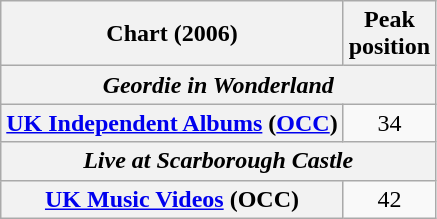<table class="wikitable plainrowheaders" style="text-align:center">
<tr>
<th scope="col">Chart (2006)</th>
<th scope="col">Peak<br>position</th>
</tr>
<tr>
<th scope="col" colspan="2"><em>Geordie in Wonderland</em></th>
</tr>
<tr>
<th scope="row"><a href='#'>UK Independent Albums</a> (<a href='#'>OCC</a>)</th>
<td>34</td>
</tr>
<tr>
<th scope="col" colspan="2"><em>Live at Scarborough Castle</em></th>
</tr>
<tr>
<th scope="row"><a href='#'>UK Music Videos</a> (OCC)</th>
<td>42</td>
</tr>
</table>
